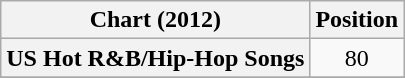<table class="wikitable plainrowheaders">
<tr>
<th scope="col">Chart (2012)</th>
<th scope="col">Position</th>
</tr>
<tr>
<th scope="row">US Hot R&B/Hip-Hop Songs</th>
<td style="text-align:center;">80</td>
</tr>
<tr>
</tr>
</table>
